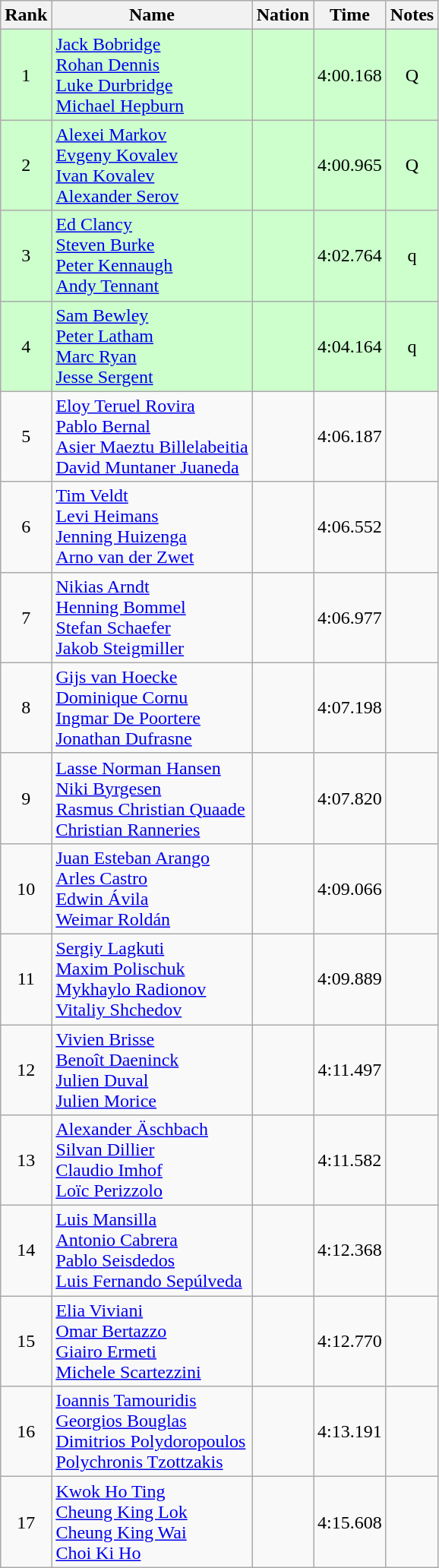<table class="wikitable sortable" style="text-align:center">
<tr>
<th>Rank</th>
<th>Name</th>
<th>Nation</th>
<th>Time</th>
<th>Notes</th>
</tr>
<tr bgcolor=ccffcc>
<td>1</td>
<td align=left><a href='#'>Jack Bobridge</a><br><a href='#'>Rohan Dennis</a><br> <a href='#'>Luke Durbridge</a><br> <a href='#'>Michael Hepburn</a></td>
<td align=left></td>
<td>4:00.168</td>
<td>Q</td>
</tr>
<tr bgcolor=ccffcc>
<td>2</td>
<td align=left><a href='#'>Alexei Markov</a><br><a href='#'>Evgeny Kovalev</a><br> <a href='#'>Ivan Kovalev</a><br> <a href='#'>Alexander Serov</a></td>
<td align=left></td>
<td>4:00.965</td>
<td>Q</td>
</tr>
<tr bgcolor=ccffcc>
<td>3</td>
<td align=left><a href='#'>Ed Clancy</a><br><a href='#'>Steven Burke</a><br> <a href='#'>Peter Kennaugh</a><br> <a href='#'>Andy Tennant</a></td>
<td align=left></td>
<td>4:02.764</td>
<td>q</td>
</tr>
<tr bgcolor=ccffcc>
<td>4</td>
<td align=left><a href='#'>Sam Bewley</a><br><a href='#'>Peter Latham</a><br> <a href='#'>Marc Ryan</a><br> <a href='#'>Jesse Sergent</a></td>
<td align=left></td>
<td>4:04.164</td>
<td>q</td>
</tr>
<tr>
<td>5</td>
<td align=left><a href='#'>Eloy Teruel Rovira</a><br><a href='#'>Pablo Bernal</a><br> <a href='#'>Asier Maeztu Billelabeitia</a><br> <a href='#'>David Muntaner Juaneda</a></td>
<td align=left></td>
<td>4:06.187</td>
<td></td>
</tr>
<tr>
<td>6</td>
<td align=left><a href='#'>Tim Veldt</a><br><a href='#'>Levi Heimans</a><br> <a href='#'>Jenning Huizenga</a><br> <a href='#'>Arno van der Zwet</a></td>
<td align=left></td>
<td>4:06.552</td>
<td></td>
</tr>
<tr>
<td>7</td>
<td align=left><a href='#'>Nikias Arndt</a><br><a href='#'>Henning Bommel</a><br> <a href='#'>Stefan Schaefer</a><br> <a href='#'>Jakob Steigmiller</a></td>
<td align=left></td>
<td>4:06.977</td>
<td></td>
</tr>
<tr>
<td>8</td>
<td align=left><a href='#'>Gijs van Hoecke</a><br><a href='#'>Dominique Cornu</a><br> <a href='#'>Ingmar De Poortere</a><br> <a href='#'>Jonathan Dufrasne</a></td>
<td align=left></td>
<td>4:07.198</td>
<td></td>
</tr>
<tr>
<td>9</td>
<td align=left><a href='#'>Lasse Norman Hansen</a><br><a href='#'>Niki Byrgesen</a><br> <a href='#'>Rasmus Christian Quaade</a><br> <a href='#'>Christian Ranneries</a></td>
<td align=left></td>
<td>4:07.820</td>
<td></td>
</tr>
<tr>
<td>10</td>
<td align=left><a href='#'>Juan Esteban Arango</a><br><a href='#'>Arles Castro</a><br> <a href='#'>Edwin Ávila</a><br> <a href='#'>Weimar Roldán</a></td>
<td align=left></td>
<td>4:09.066</td>
<td></td>
</tr>
<tr>
<td>11</td>
<td align=left><a href='#'>Sergiy Lagkuti</a><br><a href='#'>Maxim Polischuk</a><br> <a href='#'>Mykhaylo Radionov</a><br> <a href='#'>Vitaliy Shchedov</a></td>
<td align=left></td>
<td>4:09.889</td>
<td></td>
</tr>
<tr>
<td>12</td>
<td align=left><a href='#'>Vivien Brisse</a><br><a href='#'>Benoît Daeninck</a><br> <a href='#'>Julien Duval</a><br> <a href='#'>Julien Morice</a></td>
<td align=left></td>
<td>4:11.497</td>
<td></td>
</tr>
<tr>
<td>13</td>
<td align=left><a href='#'>Alexander Äschbach</a><br><a href='#'>Silvan Dillier</a><br> <a href='#'>Claudio Imhof</a><br> <a href='#'>Loïc Perizzolo</a></td>
<td align=left></td>
<td>4:11.582</td>
<td></td>
</tr>
<tr>
<td>14</td>
<td align=left><a href='#'>Luis Mansilla</a><br><a href='#'>Antonio Cabrera</a><br> <a href='#'>Pablo Seisdedos</a><br> <a href='#'>Luis Fernando Sepúlveda</a></td>
<td align=left></td>
<td>4:12.368</td>
<td></td>
</tr>
<tr>
<td>15</td>
<td align=left><a href='#'>Elia Viviani</a><br><a href='#'>Omar Bertazzo</a><br> <a href='#'>Giairo Ermeti</a><br> <a href='#'>Michele Scartezzini</a></td>
<td align=left></td>
<td>4:12.770</td>
<td></td>
</tr>
<tr>
<td>16</td>
<td align=left><a href='#'>Ioannis Tamouridis</a><br><a href='#'>Georgios Bouglas</a><br> <a href='#'>Dimitrios Polydoropoulos</a><br> <a href='#'>Polychronis Tzottzakis</a></td>
<td align=left></td>
<td>4:13.191</td>
<td></td>
</tr>
<tr>
<td>17</td>
<td align=left><a href='#'>Kwok Ho Ting</a><br><a href='#'>Cheung King Lok</a><br> <a href='#'>Cheung King Wai</a><br> <a href='#'>Choi Ki Ho</a></td>
<td align=left></td>
<td>4:15.608</td>
<td></td>
</tr>
</table>
